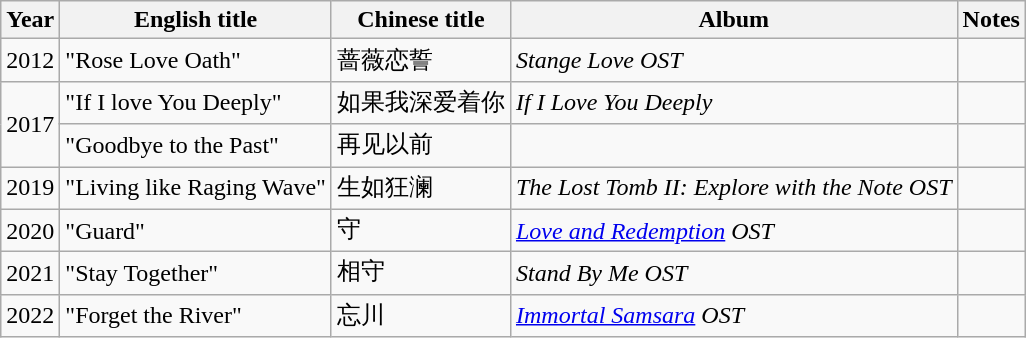<table class="wikitable sortable">
<tr>
<th>Year</th>
<th>English title</th>
<th>Chinese title</th>
<th>Album</th>
<th>Notes</th>
</tr>
<tr>
<td>2012</td>
<td>"Rose Love Oath"</td>
<td>蔷薇恋誓</td>
<td><em>Stange Love OST</em></td>
<td></td>
</tr>
<tr>
<td rowspan=2>2017</td>
<td>"If I love You Deeply"</td>
<td>如果我深爱着你</td>
<td><em>If I Love You Deeply</em></td>
<td><br></td>
</tr>
<tr>
<td>"Goodbye to the Past"</td>
<td>再见以前</td>
<td></td>
<td><br></td>
</tr>
<tr>
<td>2019</td>
<td>"Living like Raging Wave"</td>
<td>生如狂澜</td>
<td><em>The Lost Tomb II: Explore with the Note OST</em></td>
<td></td>
</tr>
<tr>
<td>2020</td>
<td>"Guard"</td>
<td>守</td>
<td><em><a href='#'>Love and Redemption</a> OST</em></td>
<td></td>
</tr>
<tr>
<td>2021</td>
<td>"Stay Together"</td>
<td>相守</td>
<td><em>Stand By Me OST</em></td>
<td><br></td>
</tr>
<tr>
<td>2022</td>
<td>"Forget the River"</td>
<td>忘川</td>
<td><em><a href='#'>Immortal Samsara</a> OST</em></td>
<td><br></td>
</tr>
</table>
